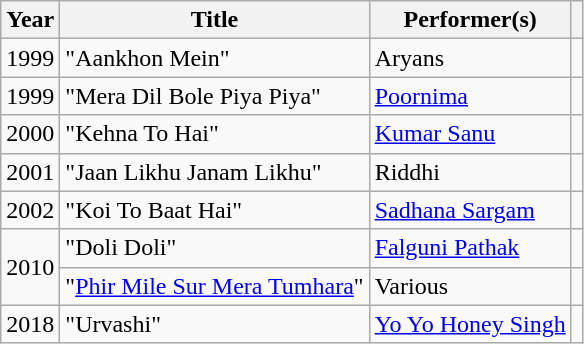<table class="wikitable plainrowheaders sortable" style="margin-right: 0;">
<tr>
<th scope="col">Year</th>
<th scope="col">Title</th>
<th scope="col">Performer(s)</th>
<th scope="col" class="unsortable"></th>
</tr>
<tr>
<td>1999</td>
<td scope="row">"Aankhon Mein"</td>
<td>Aryans</td>
<td style="text-align: center;"><br></td>
</tr>
<tr>
<td>1999</td>
<td scope="row">"Mera Dil Bole Piya Piya"</td>
<td><a href='#'>Poornima</a></td>
<td style="text-align: center;"><br></td>
</tr>
<tr>
<td>2000</td>
<td scope="row">"Kehna To Hai"</td>
<td><a href='#'>Kumar Sanu</a></td>
<td style="text-align: center;"></td>
</tr>
<tr>
<td>2001</td>
<td scope="row">"Jaan Likhu Janam Likhu"</td>
<td>Riddhi</td>
<td style="text-align: center;"></td>
</tr>
<tr>
<td>2002</td>
<td scope="row">"Koi To Baat Hai"</td>
<td><a href='#'>Sadhana Sargam</a></td>
<td style="text-align: center;"></td>
</tr>
<tr>
<td rowspan="2">2010</td>
<td scope="row">"Doli Doli"</td>
<td><a href='#'>Falguni Pathak</a></td>
<td style="text-align: center;"></td>
</tr>
<tr>
<td scope="row">"<a href='#'>Phir Mile Sur Mera Tumhara</a>"</td>
<td>Various</td>
<td style="text-align: center;"></td>
</tr>
<tr>
<td>2018</td>
<td scope="row">"Urvashi"</td>
<td><a href='#'>Yo Yo Honey Singh</a></td>
<td style="text-align: center;"></td>
</tr>
</table>
